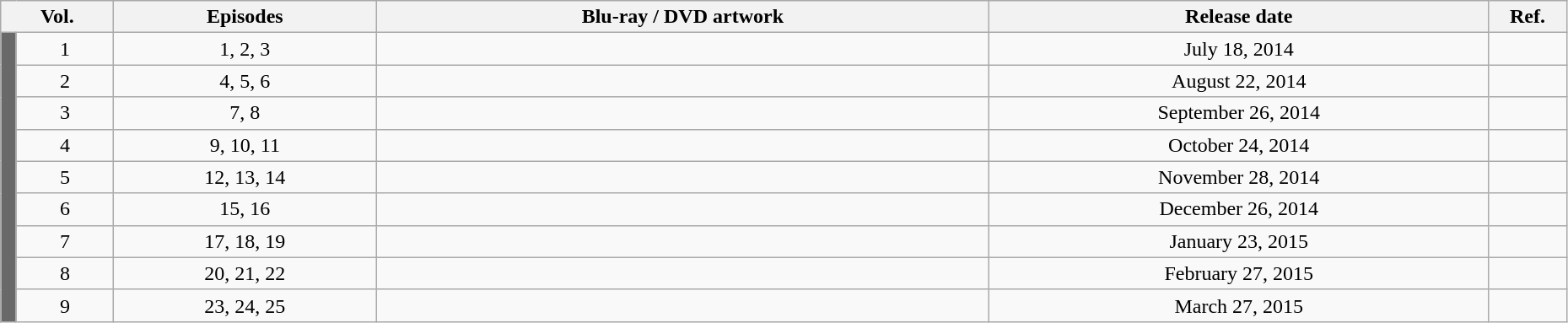<table class="wikitable" style="text-align: center; width: 98%;">
<tr>
<th colspan="2">Vol.</th>
<th>Episodes</th>
<th>Blu-ray / DVD artwork</th>
<th>Release date</th>
<th width="5%">Ref.</th>
</tr>
<tr>
<td rowspan="10" width="1%" style="background: DimGray;"></td>
<td>1</td>
<td>1, 2, 3</td>
<td></td>
<td>July 18, 2014</td>
<td></td>
</tr>
<tr>
<td>2</td>
<td>4, 5, 6</td>
<td></td>
<td>August 22, 2014</td>
<td></td>
</tr>
<tr>
<td>3</td>
<td>7, 8</td>
<td></td>
<td>September 26, 2014</td>
<td></td>
</tr>
<tr>
<td>4</td>
<td>9, 10, 11</td>
<td></td>
<td>October 24, 2014</td>
<td></td>
</tr>
<tr>
<td>5</td>
<td>12, 13, 14</td>
<td></td>
<td>November 28, 2014</td>
<td></td>
</tr>
<tr>
<td>6</td>
<td>15, 16</td>
<td></td>
<td>December 26, 2014</td>
<td></td>
</tr>
<tr>
<td>7</td>
<td>17, 18, 19</td>
<td></td>
<td>January 23, 2015</td>
<td></td>
</tr>
<tr>
<td>8</td>
<td>20, 21, 22</td>
<td></td>
<td>February 27, 2015</td>
<td></td>
</tr>
<tr>
<td>9</td>
<td>23, 24, 25</td>
<td></td>
<td>March 27, 2015</td>
<td></td>
</tr>
</table>
